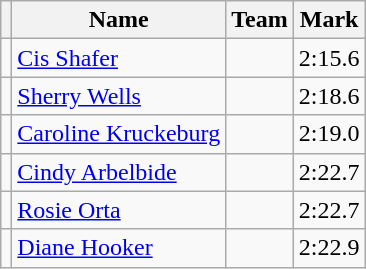<table class=wikitable>
<tr>
<th></th>
<th>Name</th>
<th>Team</th>
<th>Mark</th>
</tr>
<tr>
<td></td>
<td><a href='#'>Cis Shafer</a></td>
<td></td>
<td>2:15.6</td>
</tr>
<tr>
<td></td>
<td><a href='#'>Sherry Wells</a></td>
<td></td>
<td>2:18.6</td>
</tr>
<tr>
<td></td>
<td><a href='#'>Caroline Kruckeburg</a></td>
<td></td>
<td>2:19.0</td>
</tr>
<tr>
<td></td>
<td><a href='#'>Cindy Arbelbide</a></td>
<td></td>
<td>2:22.7</td>
</tr>
<tr>
<td></td>
<td><a href='#'>Rosie Orta</a></td>
<td></td>
<td>2:22.7</td>
</tr>
<tr>
<td></td>
<td><a href='#'>Diane Hooker</a></td>
<td></td>
<td>2:22.9</td>
</tr>
</table>
